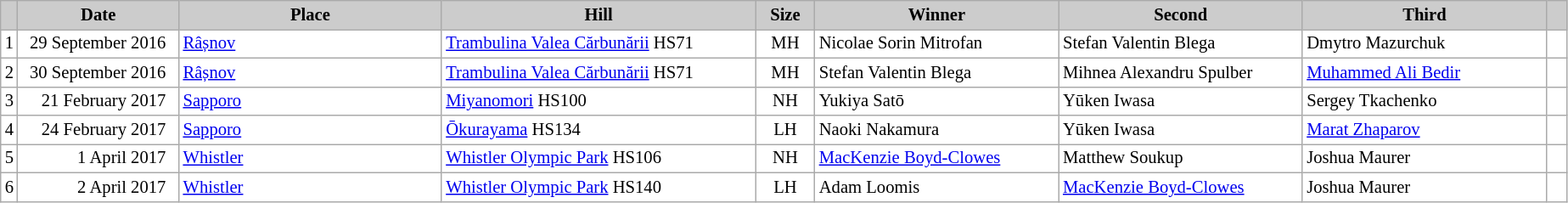<table class="wikitable plainrowheaders" style="background:#fff; font-size:86%; line-height:16px; border:gray solid 1px; border-collapse:collapse;">
<tr style="background:#ccc; text-align:center;">
<th scope="col" style="background:#ccc; width=30 px;"></th>
<th scope="col" style="background:#ccc; width:120px;">Date</th>
<th scope="col" style="background:#ccc; width:200px;">Place</th>
<th scope="col" style="background:#ccc; width:240px;">Hill</th>
<th scope="col" style="background:#ccc; width:40px;">Size</th>
<th scope="col" style="background:#ccc; width:185px;">Winner</th>
<th scope="col" style="background:#ccc; width:185px;">Second</th>
<th scope="col" style="background:#ccc; width:185px;">Third</th>
<th scope="col" style="background:#ccc; width:10px;"></th>
</tr>
<tr>
<td align=center>1</td>
<td align=right>29 September 2016  </td>
<td> <a href='#'>Râșnov</a></td>
<td><a href='#'>Trambulina Valea Cărbunării</a> HS71</td>
<td align=center>MH</td>
<td> Nicolae Sorin Mitrofan</td>
<td> Stefan Valentin Blega</td>
<td> Dmytro Mazurchuk</td>
<td></td>
</tr>
<tr>
<td align=center>2</td>
<td align=right>30 September 2016  </td>
<td> <a href='#'>Râșnov</a></td>
<td><a href='#'>Trambulina Valea Cărbunării</a> HS71</td>
<td align=center>MH</td>
<td> Stefan Valentin Blega</td>
<td> Mihnea Alexandru Spulber</td>
<td> <a href='#'>Muhammed Ali Bedir</a></td>
<td></td>
</tr>
<tr>
<td align=center>3</td>
<td align=right>21 February 2017  </td>
<td> <a href='#'>Sapporo</a></td>
<td><a href='#'>Miyanomori</a> HS100</td>
<td align=center>NH</td>
<td> Yukiya Satō</td>
<td> Yūken Iwasa</td>
<td> Sergey Tkachenko</td>
<td></td>
</tr>
<tr>
<td align=center>4</td>
<td align=right>24 February 2017  </td>
<td> <a href='#'>Sapporo</a></td>
<td><a href='#'>Ōkurayama</a> HS134</td>
<td align=center>LH</td>
<td> Naoki Nakamura</td>
<td> Yūken Iwasa</td>
<td> <a href='#'>Marat Zhaparov</a></td>
<td></td>
</tr>
<tr>
<td align=center>5</td>
<td align=right>1 April 2017  </td>
<td> <a href='#'>Whistler</a></td>
<td><a href='#'>Whistler Olympic Park</a> HS106</td>
<td align=center>NH</td>
<td> <a href='#'>MacKenzie Boyd-Clowes</a></td>
<td> Matthew Soukup</td>
<td> Joshua Maurer</td>
<td></td>
</tr>
<tr>
<td align=center>6</td>
<td align=right>2 April 2017  </td>
<td> <a href='#'>Whistler</a></td>
<td><a href='#'>Whistler Olympic Park</a> HS140</td>
<td align=center>LH</td>
<td> Adam Loomis</td>
<td> <a href='#'>MacKenzie Boyd-Clowes</a></td>
<td> Joshua Maurer</td>
<td></td>
</tr>
</table>
